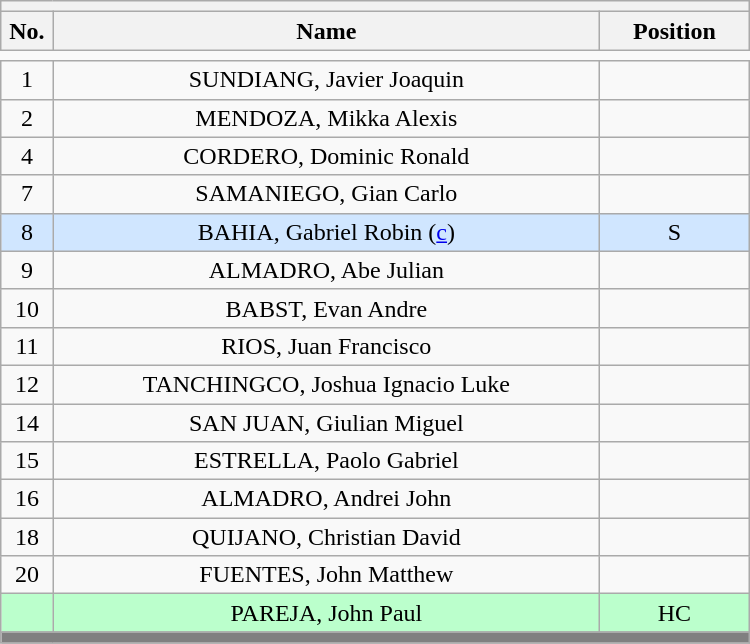<table class='wikitable mw-collapsible mw-collapsed' style="text-align: center; width: 500px; border: none">
<tr>
<th style='text-align: left;' colspan=3></th>
</tr>
<tr>
<th style='width: 7%;'>No.</th>
<th>Name</th>
<th style='width: 20%;'>Position</th>
</tr>
<tr>
<td style='border: none;'></td>
</tr>
<tr>
<td>1</td>
<td>SUNDIANG, Javier Joaquin</td>
<td></td>
</tr>
<tr>
<td>2</td>
<td>MENDOZA, Mikka Alexis</td>
<td></td>
</tr>
<tr>
<td>4</td>
<td>CORDERO, Dominic Ronald</td>
<td></td>
</tr>
<tr>
<td>7</td>
<td>SAMANIEGO, Gian Carlo</td>
<td></td>
</tr>
<tr style="background:#D0E6FF">
<td>8</td>
<td>BAHIA, Gabriel Robin (<a href='#'>c</a>)</td>
<td>S</td>
</tr>
<tr>
<td>9</td>
<td>ALMADRO, Abe Julian</td>
<td></td>
</tr>
<tr>
<td>10</td>
<td>BABST, Evan Andre</td>
<td></td>
</tr>
<tr>
<td>11</td>
<td>RIOS, Juan Francisco</td>
<td></td>
</tr>
<tr>
<td>12</td>
<td>TANCHINGCO, Joshua Ignacio Luke</td>
<td></td>
</tr>
<tr>
<td>14</td>
<td>SAN JUAN, Giulian Miguel</td>
<td></td>
</tr>
<tr>
<td>15</td>
<td>ESTRELLA, Paolo Gabriel</td>
<td></td>
</tr>
<tr>
<td>16</td>
<td>ALMADRO, Andrei John</td>
<td></td>
</tr>
<tr>
<td>18</td>
<td>QUIJANO, Christian David</td>
<td></td>
</tr>
<tr>
<td>20</td>
<td>FUENTES, John Matthew</td>
<td></td>
</tr>
<tr style="background:#BBFFCC">
<td></td>
<td>PAREJA, John Paul</td>
<td>HC</td>
</tr>
<tr>
<th style='background: grey;' colspan=3></th>
</tr>
</table>
